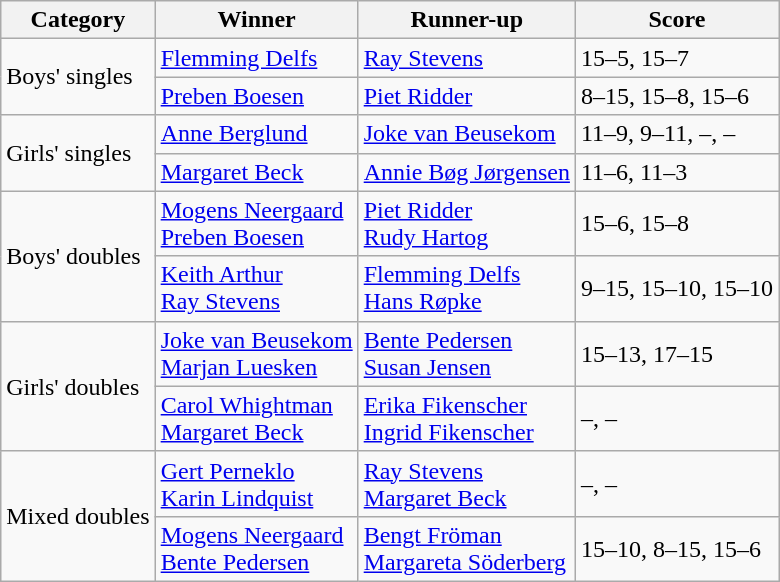<table class="wikitable">
<tr>
<th>Category</th>
<th>Winner</th>
<th>Runner-up</th>
<th>Score</th>
</tr>
<tr>
<td rowspan=2>Boys' singles</td>
<td> <a href='#'>Flemming Delfs</a></td>
<td> <a href='#'>Ray Stevens</a></td>
<td>15–5, 15–7</td>
</tr>
<tr>
<td> <a href='#'>Preben Boesen</a></td>
<td> <a href='#'>Piet Ridder</a></td>
<td>8–15, 15–8, 15–6</td>
</tr>
<tr>
<td rowspan=2>Girls' singles</td>
<td> <a href='#'>Anne Berglund</a></td>
<td> <a href='#'>Joke van Beusekom</a></td>
<td>11–9, 9–11, –, –</td>
</tr>
<tr>
<td> <a href='#'>Margaret Beck</a></td>
<td> <a href='#'>Annie Bøg Jørgensen</a></td>
<td>11–6, 11–3</td>
</tr>
<tr>
<td rowspan=2>Boys' doubles</td>
<td> <a href='#'>Mogens Neergaard</a><br> <a href='#'>Preben Boesen</a></td>
<td> <a href='#'>Piet Ridder</a><br> <a href='#'>Rudy Hartog</a></td>
<td>15–6, 15–8</td>
</tr>
<tr>
<td> <a href='#'>Keith Arthur</a><br> <a href='#'>Ray Stevens</a></td>
<td> <a href='#'>Flemming Delfs</a><br> <a href='#'>Hans Røpke</a></td>
<td>9–15, 15–10, 15–10</td>
</tr>
<tr>
<td rowspan=2>Girls' doubles</td>
<td> <a href='#'>Joke van Beusekom</a><br> <a href='#'>Marjan Luesken</a></td>
<td> <a href='#'>Bente Pedersen</a><br> <a href='#'>Susan Jensen</a></td>
<td>15–13, 17–15</td>
</tr>
<tr>
<td> <a href='#'>Carol Whightman</a><br> <a href='#'>Margaret Beck</a></td>
<td> <a href='#'>Erika Fikenscher</a><br> <a href='#'>Ingrid Fikenscher</a></td>
<td>–, –</td>
</tr>
<tr>
<td rowspan=2>Mixed doubles</td>
<td> <a href='#'>Gert Perneklo</a><br> <a href='#'>Karin Lindquist</a></td>
<td> <a href='#'>Ray Stevens</a><br> <a href='#'>Margaret Beck</a></td>
<td>–, –</td>
</tr>
<tr>
<td> <a href='#'>Mogens Neergaard</a><br> <a href='#'>Bente Pedersen</a></td>
<td> <a href='#'>Bengt Fröman</a><br> <a href='#'>Margareta Söderberg</a></td>
<td>15–10, 8–15, 15–6</td>
</tr>
</table>
